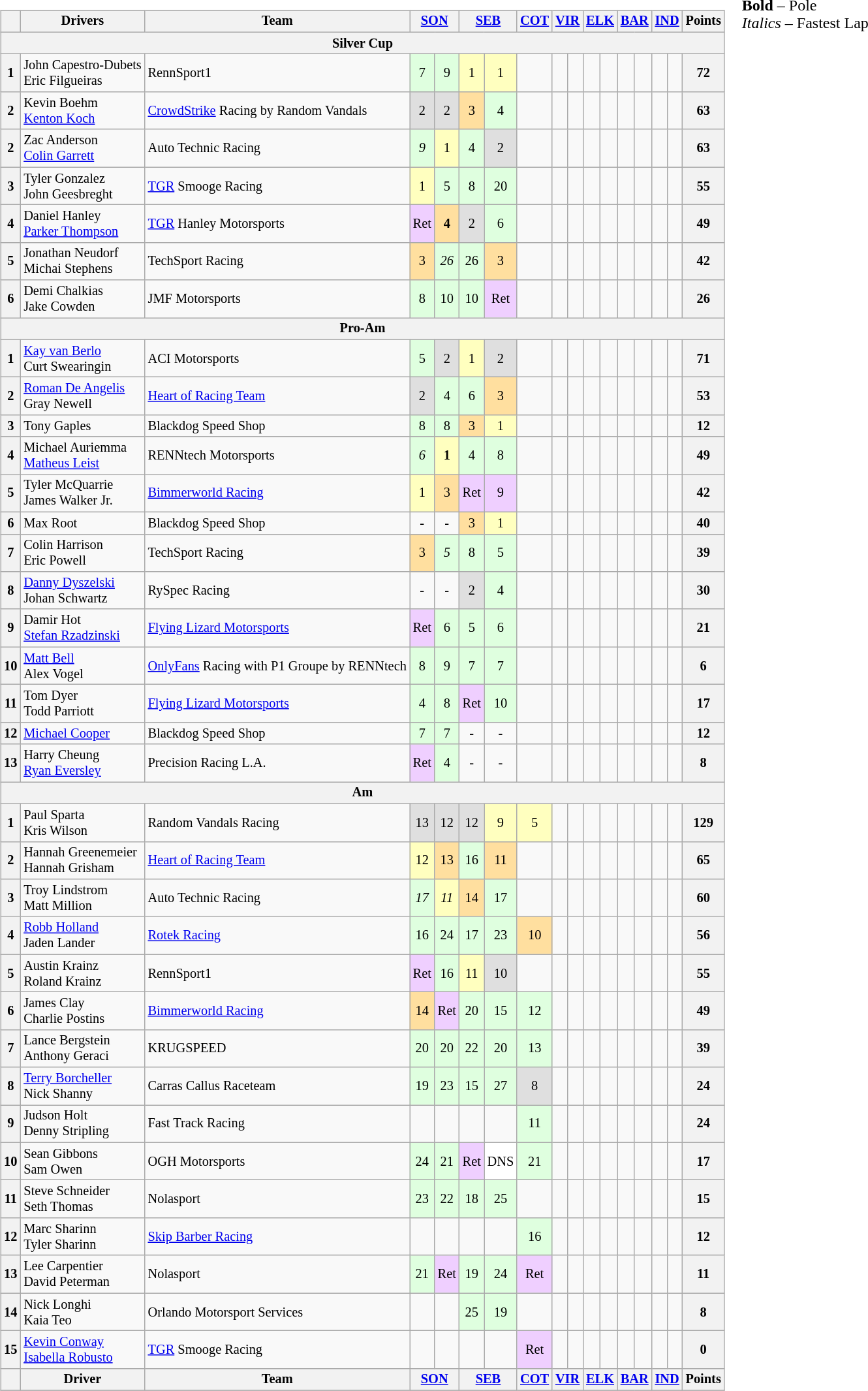<table>
<tr>
<td><br><table class="wikitable" style="font-size:85%; text-align:center;">
<tr>
<th></th>
<th>Drivers</th>
<th>Team</th>
<th colspan=2><a href='#'>SON</a></th>
<th colspan=2><a href='#'>SEB</a></th>
<th><a href='#'>COT</a></th>
<th colspan=2><a href='#'>VIR</a></th>
<th colspan=2><a href='#'>ELK</a></th>
<th colspan=2><a href='#'>BAR</a></th>
<th colspan=2><a href='#'>IND</a></th>
<th>Points</th>
</tr>
<tr>
<th colspan="17">Silver Cup</th>
</tr>
<tr>
<th>1</th>
<td align=left> John Capestro-Dubets<br> Eric Filgueiras</td>
<td align=left> RennSport1</td>
<td style="background:#DFFFDF;">7</td>
<td style="background:#DFFFDF;">9</td>
<td style="background:#FFFFBF;">1</td>
<td style="background:#FFFFBF;">1</td>
<td></td>
<td></td>
<td></td>
<td></td>
<td></td>
<td></td>
<td></td>
<td></td>
<td></td>
<th>72</th>
</tr>
<tr>
<th>2</th>
<td align=left> Kevin Boehm<br> <a href='#'>Kenton Koch</a></td>
<td align=left> <a href='#'>CrowdStrike</a> Racing by Random Vandals</td>
<td style="background:#DFDFDF;">2</td>
<td style="background:#DFDFDF;">2</td>
<td style="background:#FFDF9F;">3</td>
<td style="background:#DFFFDF;">4</td>
<td></td>
<td></td>
<td></td>
<td></td>
<td></td>
<td></td>
<td></td>
<td></td>
<td></td>
<th>63</th>
</tr>
<tr>
<th>2</th>
<td align=left> Zac Anderson<br> <a href='#'>Colin Garrett</a></td>
<td align=left> Auto Technic Racing</td>
<td style="background:#DFFFDF;"><em>9</em></td>
<td style="background:#FFFFBF;">1</td>
<td style="background:#DFFFDF;">4</td>
<td style="background:#DFDFDF;">2</td>
<td></td>
<td></td>
<td></td>
<td></td>
<td></td>
<td></td>
<td></td>
<td></td>
<td></td>
<th>63</th>
</tr>
<tr>
<th>3</th>
<td align=left> Tyler Gonzalez<br> John Geesbreght</td>
<td align=left> <a href='#'>TGR</a> Smooge Racing</td>
<td style="background:#FFFFBF;">1</td>
<td style="background:#DFFFDF;">5</td>
<td style="background:#DFFFDF;">8</td>
<td style="background:#DFFFDF;">20</td>
<td></td>
<td></td>
<td></td>
<td></td>
<td></td>
<td></td>
<td></td>
<td></td>
<td></td>
<th>55</th>
</tr>
<tr>
<th>4</th>
<td align=left> Daniel Hanley<br> <a href='#'>Parker Thompson</a></td>
<td align=left> <a href='#'>TGR</a> Hanley Motorsports</td>
<td style="background:#EFCFFF;">Ret</td>
<td style="background:#FFDF9F;"><strong>4</strong></td>
<td style="background:#DFDFDF;">2</td>
<td style="background:#DFFFDF;">6</td>
<td></td>
<td></td>
<td></td>
<td></td>
<td></td>
<td></td>
<td></td>
<td></td>
<td></td>
<th>49</th>
</tr>
<tr>
<th>5</th>
<td align=left> Jonathan Neudorf<br> Michai Stephens</td>
<td align=left> TechSport Racing</td>
<td style="background:#FFDF9F;">3</td>
<td style="background:#DFFFDF;"><em>26</em></td>
<td style="background:#DFFFDF;">26</td>
<td style="background:#FFDF9F;">3</td>
<td></td>
<td></td>
<td></td>
<td></td>
<td></td>
<td></td>
<td></td>
<td></td>
<td></td>
<th>42</th>
</tr>
<tr>
<th>6</th>
<td align=left> Demi Chalkias<br> Jake Cowden</td>
<td align=left> JMF Motorsports</td>
<td style="background:#DFFFDF;">8</td>
<td style="background:#DFFFDF;">10</td>
<td style="background:#DFFFDF;">10</td>
<td style="background:#EFCFFF;">Ret</td>
<td></td>
<td></td>
<td></td>
<td></td>
<td></td>
<td></td>
<td></td>
<td></td>
<td></td>
<th>26</th>
</tr>
<tr>
<th colspan="17">Pro-Am</th>
</tr>
<tr>
<th>1</th>
<td align=left> <a href='#'>Kay van Berlo</a><br> Curt Swearingin</td>
<td align=left> ACI Motorsports</td>
<td style="background:#dfffdf;">5</td>
<td style="background:#dfdfdf;">2</td>
<td style="background:#FFFFBF;">1</td>
<td style="background:#dfdfdf;">2</td>
<td></td>
<td></td>
<td></td>
<td></td>
<td></td>
<td></td>
<td></td>
<td></td>
<td></td>
<th>71</th>
</tr>
<tr>
<th>2</th>
<td align=left> <a href='#'>Roman De Angelis</a><br> Gray Newell</td>
<td align=left> <a href='#'>Heart of Racing Team</a></td>
<td style="background:#dfdfdf;">2</td>
<td style="background:#dfffdf;">4</td>
<td style="background:#dfffdf;">6</td>
<td style="background:#ffdf9f;">3</td>
<td></td>
<td></td>
<td></td>
<td></td>
<td></td>
<td></td>
<td></td>
<td></td>
<td></td>
<th>53</th>
</tr>
<tr>
<th>3</th>
<td align=left> Tony Gaples</td>
<td align=left> Blackdog Speed Shop</td>
<td style="background:#dfffdf;">8</td>
<td style="background:#dfffdf;">8</td>
<td style="background:#ffdf9f;">3</td>
<td style="background:#ffffbf;">1</td>
<td></td>
<td></td>
<td></td>
<td></td>
<td></td>
<td></td>
<td></td>
<td></td>
<td></td>
<th>12</th>
</tr>
<tr>
<th>4</th>
<td align=left> Michael Auriemma<br> <a href='#'>Matheus Leist</a></td>
<td align=left> RENNtech Motorsports</td>
<td style="background:#dfffdf;"><em>6</em></td>
<td style="background:#ffffbf;"><strong>1</strong></td>
<td style="background:#dfffdf;">4</td>
<td style="background:#dfffdf;">8</td>
<td></td>
<td></td>
<td></td>
<td></td>
<td></td>
<td></td>
<td></td>
<td></td>
<td></td>
<th>49</th>
</tr>
<tr>
<th>5</th>
<td align=left> Tyler McQuarrie<br> James Walker Jr.</td>
<td align=left> <a href='#'>Bimmerworld Racing</a></td>
<td style="background:#ffffbf;">1</td>
<td style="background:#ffdf9f;">3</td>
<td style="background:#efcfff;">Ret</td>
<td style="background:#efcfff;">9</td>
<td></td>
<td></td>
<td></td>
<td></td>
<td></td>
<td></td>
<td></td>
<td></td>
<td></td>
<th>42</th>
</tr>
<tr>
<th>6</th>
<td align=left> Max Root</td>
<td align=left> Blackdog Speed Shop</td>
<td>-</td>
<td>-</td>
<td style="background:#ffdf9f;">3</td>
<td style="background:#ffffbf;">1</td>
<td></td>
<td></td>
<td></td>
<td></td>
<td></td>
<td></td>
<td></td>
<td></td>
<td></td>
<th>40</th>
</tr>
<tr>
<th>7</th>
<td align=left> Colin Harrison<br> Eric Powell</td>
<td align=left> TechSport Racing</td>
<td style="background:#ffdf9f;">3</td>
<td style="background:#dfffdf;"><em>5</em></td>
<td style="background:#dfffdf;">8</td>
<td style="background:#dfffdf;">5</td>
<td></td>
<td></td>
<td></td>
<td></td>
<td></td>
<td></td>
<td></td>
<td></td>
<td></td>
<th>39</th>
</tr>
<tr>
<th>8</th>
<td align=left> <a href='#'>Danny Dyszelski</a><br> Johan Schwartz</td>
<td align=left> RySpec Racing</td>
<td>-</td>
<td>-</td>
<td style="background:#dfdfdf;">2</td>
<td style="background:#dfffdf;">4</td>
<td></td>
<td></td>
<td></td>
<td></td>
<td></td>
<td></td>
<td></td>
<td></td>
<td></td>
<th>30</th>
</tr>
<tr>
<th>9</th>
<td align=left> Damir Hot<br> <a href='#'>Stefan Rzadzinski</a></td>
<td align=left> <a href='#'>Flying Lizard Motorsports</a></td>
<td style="background:#efcfff;">Ret</td>
<td style="background:#dfffdf;">6</td>
<td style="background:#dfffdf;">5</td>
<td style="background:#dfffdf;">6</td>
<td></td>
<td></td>
<td></td>
<td></td>
<td></td>
<td></td>
<td></td>
<td></td>
<td></td>
<th>21</th>
</tr>
<tr>
<th>10</th>
<td align=left> <a href='#'>Matt Bell</a><br> Alex Vogel</td>
<td align=left> <a href='#'>OnlyFans</a> Racing with P1 Groupe by RENNtech</td>
<td style="background:#dfffdf;">8</td>
<td style="background:#dfffdf;">9</td>
<td style="background:#dfffdf;">7</td>
<td style="background:#dfffdf;">7</td>
<td></td>
<td></td>
<td></td>
<td></td>
<td></td>
<td></td>
<td></td>
<td></td>
<td></td>
<th>6</th>
</tr>
<tr>
<th>11</th>
<td align=left> Tom Dyer<br> Todd Parriott</td>
<td align=left> <a href='#'>Flying Lizard Motorsports</a></td>
<td style="background:#dfffdf;">4</td>
<td style="background:#dfffdf;">8</td>
<td style="background:#efcfff;">Ret</td>
<td style="background:#dfffdf;">10</td>
<td></td>
<td></td>
<td></td>
<td></td>
<td></td>
<td></td>
<td></td>
<td></td>
<td></td>
<th>17</th>
</tr>
<tr>
<th>12</th>
<td align=left> <a href='#'>Michael Cooper</a></td>
<td align=left> Blackdog Speed Shop</td>
<td style="background:#dfffdf;">7</td>
<td style="background:#dfffdf;">7</td>
<td>-</td>
<td>-</td>
<td></td>
<td></td>
<td></td>
<td></td>
<td></td>
<td></td>
<td></td>
<td></td>
<td></td>
<th>12</th>
</tr>
<tr>
<th>13</th>
<td align=left> Harry Cheung<br> <a href='#'>Ryan Eversley</a></td>
<td align=left> Precision Racing L.A.</td>
<td style="background:#efcfff;">Ret</td>
<td style="background:#dfffdf;">4</td>
<td>-</td>
<td>-</td>
<td></td>
<td></td>
<td></td>
<td></td>
<td></td>
<td></td>
<td></td>
<td></td>
<td></td>
<th>8</th>
</tr>
<tr>
<th colspan="17">Am</th>
</tr>
<tr>
<th>1</th>
<td align="left"> Paul Sparta<br> Kris Wilson</td>
<td align="left"> Random Vandals Racing</td>
<td style="background:#dfdfdf;">13</td>
<td style="background:#dfdfdf;">12</td>
<td style="background:#dfdfdf;">12</td>
<td style="background:#ffffbf;">9</td>
<td style="background:#ffffbf;">5</td>
<td></td>
<td></td>
<td></td>
<td></td>
<td></td>
<td></td>
<td></td>
<td></td>
<th>129</th>
</tr>
<tr>
<th>2</th>
<td align="left"> Hannah Greenemeier<br> Hannah Grisham</td>
<td align="left"> <a href='#'>Heart of Racing Team</a></td>
<td style="background:#ffffbf;">12</td>
<td style="background:#ffdf9f;">13</td>
<td style="background:#dfffdf;">16</td>
<td style="background:#ffdf9f;">11</td>
<td></td>
<td></td>
<td></td>
<td></td>
<td></td>
<td></td>
<td></td>
<td></td>
<td></td>
<th>65</th>
</tr>
<tr>
<th>3</th>
<td align=left> Troy Lindstrom<br> Matt Million</td>
<td align=left> Auto Technic Racing</td>
<td style="background:#dfffdf;"><em>17</em></td>
<td style="background:#ffffbf;"><em>11</em></td>
<td style="background:#ffdf9f;">14</td>
<td style="background:#dfffdf;">17</td>
<td></td>
<td></td>
<td></td>
<td></td>
<td></td>
<td></td>
<td></td>
<td></td>
<td></td>
<th>60</th>
</tr>
<tr>
<th>4</th>
<td align="left"> <a href='#'>Robb Holland</a><br> Jaden Lander</td>
<td align="left"> <a href='#'>Rotek Racing</a></td>
<td style="background:#dfffdf;">16</td>
<td style="background:#dfffdf;">24</td>
<td style="background:#dfffdf;">17</td>
<td style="background:#dfffdf;">23</td>
<td style="background:#ffdf9f;">10</td>
<td></td>
<td></td>
<td></td>
<td></td>
<td></td>
<td></td>
<td></td>
<td></td>
<th>56</th>
</tr>
<tr>
<th>5</th>
<td align="left"> Austin Krainz<br> Roland Krainz</td>
<td align="left"> RennSport1</td>
<td style="background:#efcfff;">Ret</td>
<td style="background:#dfffdf;">16</td>
<td style="background:#ffffbf;">11</td>
<td style="background:#dfdfdf;">10</td>
<td></td>
<td></td>
<td></td>
<td></td>
<td></td>
<td></td>
<td></td>
<td></td>
<td></td>
<th>55</th>
</tr>
<tr>
<th>6</th>
<td align="left"> James Clay<br> Charlie Postins</td>
<td align="left"> <a href='#'>Bimmerworld Racing</a></td>
<td style="background:#ffdf9f;">14</td>
<td style="background:#efcfff;">Ret</td>
<td style="background:#dfffdf;">20</td>
<td style="background:#dfffdf;">15</td>
<td style="background:#dfffdf;">12</td>
<td></td>
<td></td>
<td></td>
<td></td>
<td></td>
<td></td>
<td></td>
<td></td>
<th>49</th>
</tr>
<tr>
<th>7</th>
<td align="left"> Lance Bergstein<br> Anthony Geraci</td>
<td align="left"> KRUGSPEED</td>
<td style="background:#dfffdf;">20</td>
<td style="background:#dfffdf;">20</td>
<td style="background:#dfffdf;">22</td>
<td style="background:#dfffdf;">20</td>
<td style="background:#dfffdf;">13</td>
<td></td>
<td></td>
<td></td>
<td></td>
<td></td>
<td></td>
<td></td>
<td></td>
<th>39</th>
</tr>
<tr>
<th>8</th>
<td align="left"> <a href='#'>Terry Borcheller</a><br> Nick Shanny</td>
<td align="left"> Carras Callus Raceteam</td>
<td style="background:#dfffdf;">19</td>
<td style="background:#dfffdf;">23</td>
<td style="background:#dfffdf;">15</td>
<td style="background:#dfffdf;">27</td>
<td style="background:#dfdfdf;">8</td>
<td></td>
<td></td>
<td></td>
<td></td>
<td></td>
<td></td>
<td></td>
<td></td>
<th>24</th>
</tr>
<tr>
<th>9</th>
<td align="left"> Judson Holt<br> Denny Stripling</td>
<td align="left"> Fast Track Racing</td>
<td></td>
<td></td>
<td></td>
<td></td>
<td style="background:#dfffdf;">11</td>
<td></td>
<td></td>
<td></td>
<td></td>
<td></td>
<td></td>
<td></td>
<td></td>
<th>24</th>
</tr>
<tr>
<th>10</th>
<td align="left"> Sean Gibbons<br> Sam Owen</td>
<td align="left"> OGH Motorsports</td>
<td style="background:#dfffdf;">24</td>
<td style="background:#dfffdf;">21</td>
<td style="background:#efcfff;">Ret</td>
<td style="background:#FFFFFF;">DNS</td>
<td style="background:#dfffdf;">21</td>
<td></td>
<td></td>
<td></td>
<td></td>
<td></td>
<td></td>
<td></td>
<td></td>
<th>17</th>
</tr>
<tr>
<th>11</th>
<td align="left"> Steve Schneider<br> Seth Thomas</td>
<td align="left"> Nolasport</td>
<td style="background:#dfffdf;">23</td>
<td style="background:#dfffdf;">22</td>
<td style="background:#dfffdf;">18</td>
<td style="background:#dfffdf;">25</td>
<td></td>
<td></td>
<td></td>
<td></td>
<td></td>
<td></td>
<td></td>
<td></td>
<td></td>
<th>15</th>
</tr>
<tr>
<th>12</th>
<td align="left"> Marc Sharinn<br> Tyler Sharinn</td>
<td align="left"> <a href='#'>Skip Barber Racing</a></td>
<td></td>
<td></td>
<td></td>
<td></td>
<td style="background:#dfffdf;">16</td>
<td></td>
<td></td>
<td></td>
<td></td>
<td></td>
<td></td>
<td></td>
<td></td>
<th>12</th>
</tr>
<tr>
<th>13</th>
<td align="left"> Lee Carpentier<br> David Peterman</td>
<td align="left"> Nolasport</td>
<td style="background:#dfffdf;">21</td>
<td style="background:#efcfff;">Ret</td>
<td style="background:#dfffdf;">19</td>
<td style="background:#dfffdf;">24</td>
<td style="background:#efcfff;">Ret</td>
<td></td>
<td></td>
<td></td>
<td></td>
<td></td>
<td></td>
<td></td>
<td></td>
<th>11</th>
</tr>
<tr>
<th>14</th>
<td align="left"> Nick Longhi<br> Kaia Teo</td>
<td align="left"> Orlando Motorsport Services</td>
<td></td>
<td></td>
<td style="background:#dfffdf;">25</td>
<td style="background:#dfffdf;">19</td>
<td></td>
<td></td>
<td></td>
<td></td>
<td></td>
<td></td>
<td></td>
<td></td>
<td></td>
<th>8</th>
</tr>
<tr>
<th>15</th>
<td align="left"> <a href='#'>Kevin Conway</a><br> <a href='#'>Isabella Robusto</a></td>
<td align="left"> <a href='#'>TGR</a> Smooge Racing</td>
<td></td>
<td></td>
<td></td>
<td></td>
<td style="background:#efcfff;">Ret</td>
<td></td>
<td></td>
<td></td>
<td></td>
<td></td>
<td></td>
<td></td>
<td></td>
<th>0</th>
</tr>
<tr>
<th></th>
<th>Driver</th>
<th>Team</th>
<th colspan=2><a href='#'>SON</a></th>
<th colspan=2><a href='#'>SEB</a></th>
<th><a href='#'>COT</a></th>
<th colspan=2><a href='#'>VIR</a></th>
<th colspan=2><a href='#'>ELK</a></th>
<th colspan=2><a href='#'>BAR</a></th>
<th colspan=2><a href='#'>IND</a></th>
<th>Points</th>
</tr>
<tr>
</tr>
</table>
</td>
<td valign="top"><br>
<span><strong>Bold</strong> – Pole<br>
<em>Italics</em> – Fastest Lap</span></td>
</tr>
</table>
